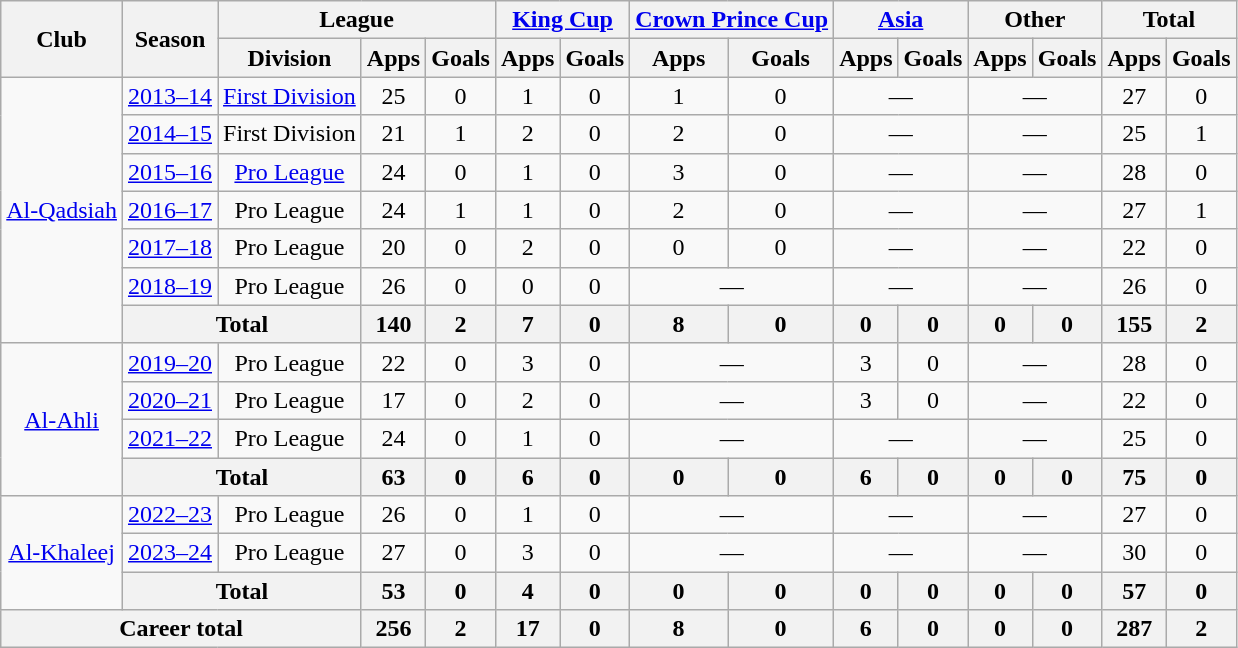<table class=wikitable style=text-align:center>
<tr>
<th rowspan="2">Club</th>
<th rowspan="2">Season</th>
<th colspan="3">League</th>
<th colspan="2"><a href='#'>King Cup</a></th>
<th colspan="2"><a href='#'>Crown Prince Cup</a></th>
<th colspan="2"><a href='#'>Asia</a></th>
<th colspan="2">Other</th>
<th colspan="2">Total</th>
</tr>
<tr>
<th>Division</th>
<th>Apps</th>
<th>Goals</th>
<th>Apps</th>
<th>Goals</th>
<th>Apps</th>
<th>Goals</th>
<th>Apps</th>
<th>Goals</th>
<th>Apps</th>
<th>Goals</th>
<th>Apps</th>
<th>Goals</th>
</tr>
<tr>
<td rowspan="7"><a href='#'>Al-Qadsiah</a></td>
<td><a href='#'>2013–14</a></td>
<td><a href='#'>First Division</a></td>
<td>25</td>
<td>0</td>
<td>1</td>
<td>0</td>
<td>1</td>
<td>0</td>
<td colspan="2">—</td>
<td colspan="2">—</td>
<td>27</td>
<td>0</td>
</tr>
<tr>
<td><a href='#'>2014–15</a></td>
<td>First Division</td>
<td>21</td>
<td>1</td>
<td>2</td>
<td>0</td>
<td>2</td>
<td>0</td>
<td colspan="2">—</td>
<td colspan="2">—</td>
<td>25</td>
<td>1</td>
</tr>
<tr>
<td><a href='#'>2015–16</a></td>
<td><a href='#'>Pro League</a></td>
<td>24</td>
<td>0</td>
<td>1</td>
<td>0</td>
<td>3</td>
<td>0</td>
<td colspan="2">—</td>
<td colspan="2">—</td>
<td>28</td>
<td>0</td>
</tr>
<tr>
<td><a href='#'>2016–17</a></td>
<td>Pro League</td>
<td>24</td>
<td>1</td>
<td>1</td>
<td>0</td>
<td>2</td>
<td>0</td>
<td colspan="2">—</td>
<td colspan="2">—</td>
<td>27</td>
<td>1</td>
</tr>
<tr>
<td><a href='#'>2017–18</a></td>
<td>Pro League</td>
<td>20</td>
<td>0</td>
<td>2</td>
<td>0</td>
<td>0</td>
<td>0</td>
<td colspan="2">—</td>
<td colspan="2">—</td>
<td>22</td>
<td>0</td>
</tr>
<tr>
<td><a href='#'>2018–19</a></td>
<td>Pro League</td>
<td>26</td>
<td>0</td>
<td>0</td>
<td>0</td>
<td colspan="2">—</td>
<td colspan="2">—</td>
<td colspan="2">—</td>
<td>26</td>
<td>0</td>
</tr>
<tr>
<th colspan="2">Total</th>
<th>140</th>
<th>2</th>
<th>7</th>
<th>0</th>
<th>8</th>
<th>0</th>
<th>0</th>
<th>0</th>
<th>0</th>
<th>0</th>
<th>155</th>
<th>2</th>
</tr>
<tr>
<td rowspan="4"><a href='#'>Al-Ahli</a></td>
<td><a href='#'>2019–20</a></td>
<td>Pro League</td>
<td>22</td>
<td>0</td>
<td>3</td>
<td>0</td>
<td colspan="2">—</td>
<td>3</td>
<td>0</td>
<td colspan="2">—</td>
<td>28</td>
<td>0</td>
</tr>
<tr>
<td><a href='#'>2020–21</a></td>
<td>Pro League</td>
<td>17</td>
<td>0</td>
<td>2</td>
<td>0</td>
<td colspan="2">—</td>
<td>3</td>
<td>0</td>
<td colspan="2">—</td>
<td>22</td>
<td>0</td>
</tr>
<tr>
<td><a href='#'>2021–22</a></td>
<td>Pro League</td>
<td>24</td>
<td>0</td>
<td>1</td>
<td>0</td>
<td colspan="2">—</td>
<td colspan="2">—</td>
<td colspan="2">—</td>
<td>25</td>
<td>0</td>
</tr>
<tr>
<th colspan="2">Total</th>
<th>63</th>
<th>0</th>
<th>6</th>
<th>0</th>
<th>0</th>
<th>0</th>
<th>6</th>
<th>0</th>
<th>0</th>
<th>0</th>
<th>75</th>
<th>0</th>
</tr>
<tr>
<td rowspan="3"><a href='#'>Al-Khaleej</a></td>
<td><a href='#'>2022–23</a></td>
<td>Pro League</td>
<td>26</td>
<td>0</td>
<td>1</td>
<td>0</td>
<td colspan="2">—</td>
<td colspan="2">—</td>
<td colspan="2">—</td>
<td>27</td>
<td>0</td>
</tr>
<tr>
<td><a href='#'>2023–24</a></td>
<td>Pro League</td>
<td>27</td>
<td>0</td>
<td>3</td>
<td>0</td>
<td colspan="2">—</td>
<td colspan="2">—</td>
<td colspan="2">—</td>
<td>30</td>
<td>0</td>
</tr>
<tr>
<th colspan="2">Total</th>
<th>53</th>
<th>0</th>
<th>4</th>
<th>0</th>
<th>0</th>
<th>0</th>
<th>0</th>
<th>0</th>
<th>0</th>
<th>0</th>
<th>57</th>
<th>0</th>
</tr>
<tr>
<th colspan="3">Career total</th>
<th>256</th>
<th>2</th>
<th>17</th>
<th>0</th>
<th>8</th>
<th>0</th>
<th>6</th>
<th>0</th>
<th>0</th>
<th>0</th>
<th>287</th>
<th>2</th>
</tr>
</table>
